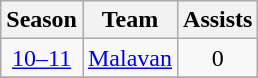<table class="wikitable" style="text-align: center;">
<tr>
<th>Season</th>
<th>Team</th>
<th>Assists</th>
</tr>
<tr>
<td><a href='#'>10–11</a></td>
<td align="left"><a href='#'>Malavan</a></td>
<td>0</td>
</tr>
<tr>
</tr>
</table>
